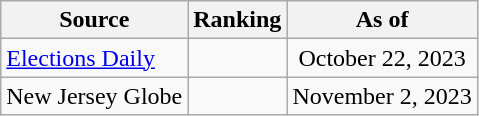<table class="wikitable" style="text-align:center">
<tr>
<th>Source</th>
<th>Ranking</th>
<th>As of</th>
</tr>
<tr>
<td align=left><a href='#'>Elections Daily</a></td>
<td></td>
<td>October 22, 2023</td>
</tr>
<tr>
<td align=left>New Jersey Globe</td>
<td></td>
<td>November 2, 2023</td>
</tr>
</table>
